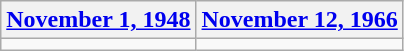<table class=wikitable>
<tr>
<th><a href='#'>November 1, 1948</a></th>
<th><a href='#'>November 12, 1966</a></th>
</tr>
<tr>
<td></td>
<td></td>
</tr>
</table>
